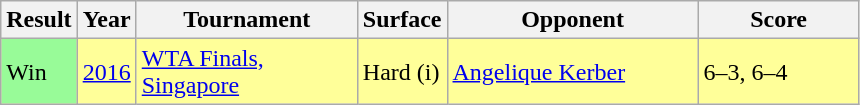<table class=wikitable>
<tr>
<th>Result</th>
<th>Year</th>
<th width=140>Tournament</th>
<th>Surface</th>
<th width=160>Opponent</th>
<th width=100>Score</th>
</tr>
<tr style="background:#FFFF99;">
<td bgcolor=98FB98>Win</td>
<td><a href='#'>2016</a></td>
<td><a href='#'>WTA Finals, Singapore</a></td>
<td>Hard (i)</td>
<td> <a href='#'>Angelique Kerber</a></td>
<td>6–3, 6–4</td>
</tr>
</table>
